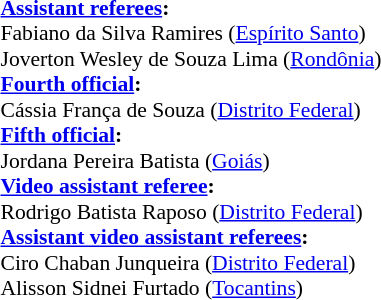<table width=50% style="font-size: 90%">
<tr>
<td><br><strong><a href='#'>Assistant referees</a>:</strong>
<br>Fabiano da Silva Ramires (<a href='#'>Espírito Santo</a>)
<br>Joverton Wesley de Souza Lima (<a href='#'>Rondônia</a>)
<br><strong><a href='#'>Fourth official</a>:</strong>
<br>	Cássia França de Souza (<a href='#'>Distrito Federal</a>)
<br><strong><a href='#'>Fifth official</a>:</strong>
<br>Jordana Pereira Batista (<a href='#'>Goiás</a>)
<br><strong><a href='#'>Video assistant referee</a>:</strong>
<br>Rodrigo Batista Raposo (<a href='#'>Distrito Federal</a>)
<br><strong><a href='#'>Assistant video assistant referees</a>:</strong>
<br>Ciro Chaban Junqueira (<a href='#'>Distrito Federal</a>)
<br>Alisson Sidnei Furtado (<a href='#'>Tocantins</a>)</td>
</tr>
</table>
